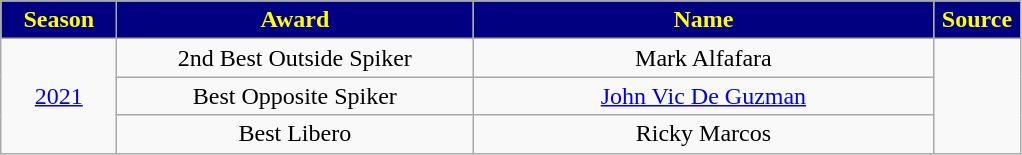<table class="wikitable">
<tr>
<th width=70px style="background: #000080; color: yellow; text-align: center"><strong>Season</strong></th>
<th width=230px style="background: #000080; color: yellow"><strong>Award</strong></th>
<th width=300px style="background: #000080; color: yellow"><strong>Name</strong></th>
<th width=50px style="background: #000080; color: yellow"><strong>Source</strong></th>
</tr>
<tr align=center>
<td rowspan=3><a href='#'>2021</a></td>
<td>2nd Best Outside Spiker</td>
<td>Mark Alfafara</td>
<td rowspan=3></td>
</tr>
<tr align=center>
<td>Best Opposite Spiker</td>
<td><a href='#'>John Vic De Guzman</a></td>
</tr>
<tr align=center>
<td>Best Libero</td>
<td>Ricky Marcos</td>
</tr>
</table>
